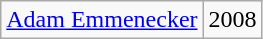<table class="wikitable sortable sortable">
<tr>
<td><a href='#'>Adam Emmenecker</a></td>
<td>2008</td>
</tr>
</table>
